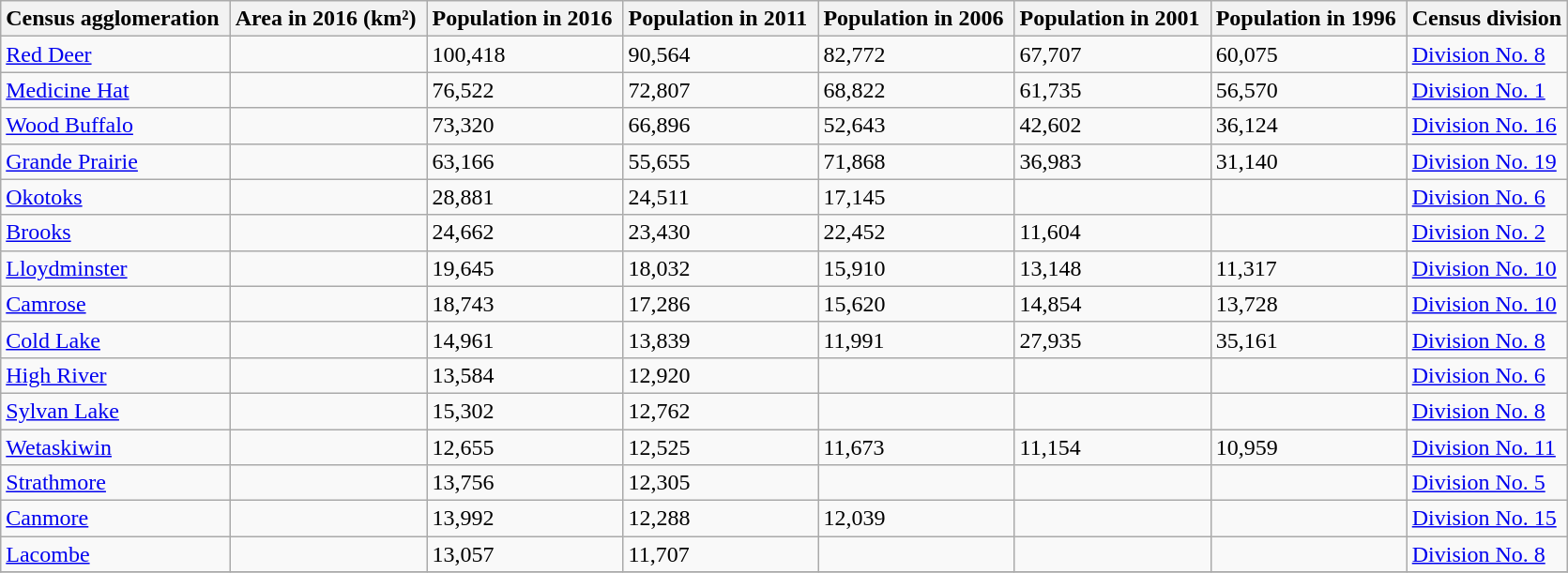<table class="wikitable sortable">
<tr>
<th>Census agglomeration </th>
<th>Area in 2016 (km²) </th>
<th>Population in 2016 </th>
<th>Population in 2011 </th>
<th>Population in 2006 </th>
<th>Population in 2001 </th>
<th>Population in 1996 </th>
<th>Census division</th>
</tr>
<tr>
<td><a href='#'>Red Deer</a></td>
<td></td>
<td>100,418</td>
<td>90,564</td>
<td>82,772 </td>
<td>67,707 </td>
<td>60,075 </td>
<td><a href='#'>Division No. 8</a></td>
</tr>
<tr>
<td><a href='#'>Medicine Hat</a></td>
<td></td>
<td>76,522</td>
<td>72,807</td>
<td>68,822</td>
<td>61,735</td>
<td>56,570</td>
<td><a href='#'>Division No. 1</a></td>
</tr>
<tr>
<td><a href='#'>Wood Buffalo</a></td>
<td></td>
<td>73,320</td>
<td>66,896</td>
<td>52,643</td>
<td>42,602 </td>
<td>36,124</td>
<td><a href='#'>Division No. 16</a></td>
</tr>
<tr>
<td><a href='#'>Grande Prairie</a></td>
<td></td>
<td>63,166</td>
<td>55,655</td>
<td>71,868 </td>
<td>36,983 </td>
<td>31,140 </td>
<td><a href='#'>Division No. 19</a></td>
</tr>
<tr>
<td><a href='#'>Okotoks</a></td>
<td></td>
<td>28,881</td>
<td>24,511</td>
<td>17,145 </td>
<td></td>
<td></td>
<td><a href='#'>Division No. 6</a></td>
</tr>
<tr>
<td><a href='#'>Brooks</a></td>
<td></td>
<td>24,662</td>
<td>23,430</td>
<td>22,452</td>
<td>11,604 </td>
<td></td>
<td><a href='#'>Division No. 2</a></td>
</tr>
<tr>
<td><a href='#'>Lloydminster</a> </td>
<td></td>
<td>19,645</td>
<td>18,032</td>
<td>15,910</td>
<td>13,148</td>
<td>11,317</td>
<td><a href='#'>Division No. 10</a></td>
</tr>
<tr>
<td><a href='#'>Camrose</a></td>
<td></td>
<td>18,743</td>
<td>17,286</td>
<td>15,620 </td>
<td>14,854 </td>
<td>13,728</td>
<td><a href='#'>Division No. 10</a></td>
</tr>
<tr>
<td><a href='#'>Cold Lake</a> </td>
<td></td>
<td>14,961</td>
<td>13,839</td>
<td>11,991</td>
<td>27,935 </td>
<td>35,161 </td>
<td><a href='#'>Division No. 8</a></td>
</tr>
<tr>
<td><a href='#'>High River</a></td>
<td></td>
<td>13,584</td>
<td>12,920</td>
<td></td>
<td></td>
<td></td>
<td><a href='#'>Division No. 6</a></td>
</tr>
<tr>
<td><a href='#'>Sylvan Lake</a></td>
<td></td>
<td>15,302</td>
<td>12,762</td>
<td></td>
<td></td>
<td></td>
<td><a href='#'>Division No. 8</a></td>
</tr>
<tr>
<td><a href='#'>Wetaskiwin</a></td>
<td></td>
<td>12,655</td>
<td>12,525</td>
<td>11,673 </td>
<td>11,154</td>
<td>10,959</td>
<td><a href='#'>Division No. 11</a></td>
</tr>
<tr>
<td><a href='#'>Strathmore</a></td>
<td></td>
<td>13,756</td>
<td>12,305</td>
<td></td>
<td></td>
<td></td>
<td><a href='#'>Division No. 5</a></td>
</tr>
<tr>
<td><a href='#'>Canmore</a></td>
<td></td>
<td>13,992</td>
<td>12,288</td>
<td>12,039</td>
<td></td>
<td></td>
<td><a href='#'>Division No. 15</a></td>
</tr>
<tr>
<td><a href='#'>Lacombe</a></td>
<td></td>
<td>13,057</td>
<td>11,707</td>
<td></td>
<td></td>
<td></td>
<td><a href='#'>Division No. 8</a></td>
</tr>
<tr>
</tr>
</table>
